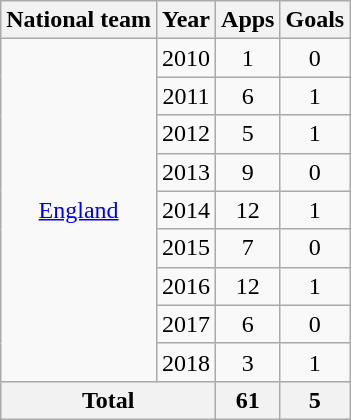<table class=wikitable style=text-align:center>
<tr>
<th>National team</th>
<th>Year</th>
<th>Apps</th>
<th>Goals</th>
</tr>
<tr>
<td rowspan=9><a href='#'>England</a></td>
<td>2010</td>
<td>1</td>
<td>0</td>
</tr>
<tr>
<td>2011</td>
<td>6</td>
<td>1</td>
</tr>
<tr>
<td>2012</td>
<td>5</td>
<td>1</td>
</tr>
<tr>
<td>2013</td>
<td>9</td>
<td>0</td>
</tr>
<tr>
<td>2014</td>
<td>12</td>
<td>1</td>
</tr>
<tr>
<td>2015</td>
<td>7</td>
<td>0</td>
</tr>
<tr>
<td>2016</td>
<td>12</td>
<td>1</td>
</tr>
<tr>
<td>2017</td>
<td>6</td>
<td>0</td>
</tr>
<tr>
<td>2018</td>
<td>3</td>
<td>1</td>
</tr>
<tr>
<th colspan=2>Total</th>
<th>61</th>
<th>5</th>
</tr>
</table>
